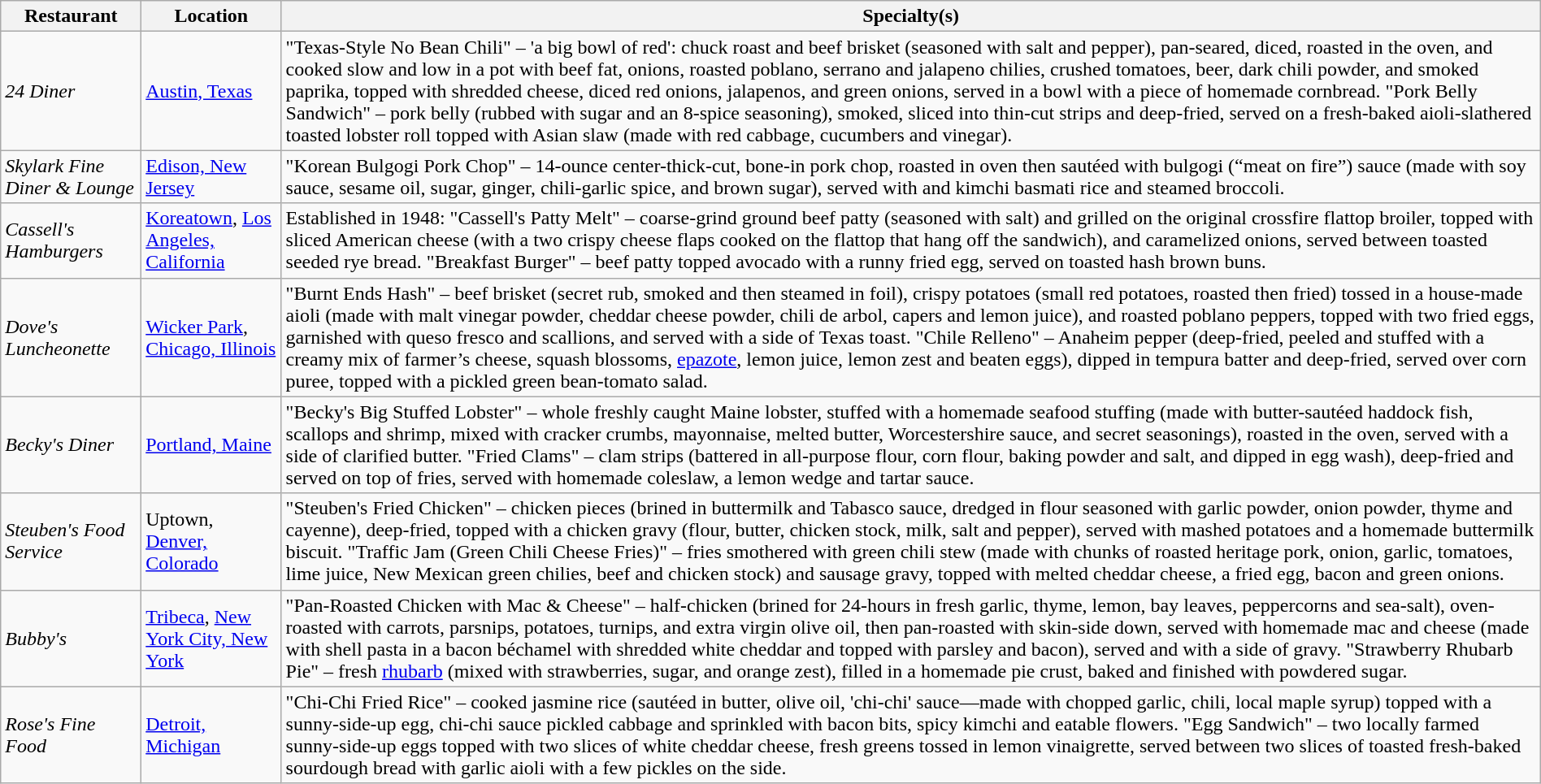<table class="wikitable" style="width:100%;">
<tr>
<th>Restaurant</th>
<th>Location</th>
<th>Specialty(s)</th>
</tr>
<tr>
<td><em>24 Diner</em></td>
<td><a href='#'>Austin, Texas</a></td>
<td>"Texas-Style No Bean Chili" – 'a big bowl of red': chuck roast and beef brisket (seasoned with salt and pepper), pan-seared, diced, roasted in the oven,  and cooked slow and low in a pot with beef fat, onions, roasted poblano, serrano and jalapeno chilies, crushed tomatoes, beer, dark chili powder, and smoked paprika, topped with shredded cheese, diced red onions, jalapenos, and green onions, served in a bowl with a piece of homemade cornbread. "Pork Belly Sandwich" – pork belly (rubbed with sugar and an 8-spice seasoning), smoked, sliced into thin-cut strips and deep-fried, served on a fresh-baked aioli-slathered toasted lobster roll topped with Asian slaw (made with red cabbage, cucumbers and vinegar).</td>
</tr>
<tr>
<td><em>Skylark Fine Diner & Lounge</em></td>
<td><a href='#'>Edison, New Jersey</a></td>
<td>"Korean Bulgogi Pork Chop" – 14-ounce center-thick-cut, bone-in pork chop, roasted in oven then sautéed with bulgogi (“meat on fire”) sauce (made with soy sauce, sesame oil, sugar, ginger, chili-garlic spice, and brown sugar), served with and kimchi basmati rice and steamed broccoli.</td>
</tr>
<tr>
<td><em>Cassell's Hamburgers</em></td>
<td><a href='#'>Koreatown</a>, <a href='#'>Los Angeles, California</a></td>
<td>Established in 1948: "Cassell's Patty Melt" – coarse-grind ground beef patty (seasoned with salt) and grilled on the original crossfire flattop broiler, topped with sliced American cheese (with a two crispy cheese flaps cooked on the flattop that hang off the sandwich), and caramelized onions, served between toasted seeded rye bread. "Breakfast Burger" – beef patty topped avocado with a runny fried egg, served on toasted hash brown buns.</td>
</tr>
<tr>
<td><em>Dove's Luncheonette</em></td>
<td><a href='#'>Wicker Park</a>, <a href='#'>Chicago, Illinois</a></td>
<td>"Burnt Ends Hash" – beef brisket (secret rub, smoked and then steamed in foil), crispy potatoes (small red potatoes, roasted then fried) tossed in a house-made aioli (made with malt vinegar powder, cheddar cheese powder, chili de arbol, capers and lemon juice), and roasted poblano peppers, topped with two fried eggs, garnished with queso fresco and scallions, and served with a side of Texas toast. "Chile Relleno" – Anaheim pepper (deep-fried, peeled and stuffed with a creamy mix of farmer’s cheese, squash blossoms, <a href='#'>epazote</a>, lemon juice, lemon zest and beaten eggs), dipped in tempura batter and deep-fried, served over corn puree, topped with a pickled green bean-tomato salad.</td>
</tr>
<tr>
<td><em>Becky's Diner</em></td>
<td><a href='#'>Portland, Maine</a></td>
<td>"Becky's Big Stuffed Lobster" – whole freshly caught Maine lobster, stuffed with a homemade seafood stuffing (made with butter-sautéed haddock fish, scallops and shrimp, mixed with cracker crumbs, mayonnaise, melted butter, Worcestershire sauce, and secret seasonings), roasted in the oven, served with a side of clarified butter. "Fried Clams" – clam strips (battered in all-purpose flour, corn flour, baking powder and salt, and dipped in egg wash), deep-fried and served on top of fries, served with homemade coleslaw, a lemon wedge and tartar sauce.</td>
</tr>
<tr>
<td><em>Steuben's Food Service</em></td>
<td>Uptown, <a href='#'>Denver, Colorado</a></td>
<td>"Steuben's Fried Chicken" – chicken pieces (brined in buttermilk and Tabasco sauce, dredged in flour seasoned with garlic powder, onion powder, thyme and cayenne), deep-fried, topped with a chicken gravy (flour, butter, chicken stock, milk, salt and pepper), served with mashed potatoes and a homemade buttermilk biscuit. "Traffic Jam (Green Chili Cheese Fries)" – fries smothered with green chili stew (made with chunks of roasted heritage pork, onion, garlic, tomatoes, lime juice, New Mexican green chilies, beef and chicken stock) and sausage gravy, topped with melted cheddar cheese, a fried egg, bacon and green onions.</td>
</tr>
<tr>
<td><em>Bubby's</em></td>
<td><a href='#'>Tribeca</a>, <a href='#'>New York City, New York</a></td>
<td>"Pan-Roasted Chicken with Mac & Cheese" – half-chicken (brined for 24-hours in fresh garlic, thyme, lemon, bay leaves, peppercorns and sea-salt), oven-roasted with carrots, parsnips, potatoes, turnips, and extra virgin olive oil, then pan-roasted with skin-side down, served with homemade mac and cheese (made with shell pasta in a bacon béchamel with shredded white cheddar and topped with parsley and bacon), served and with a side of gravy. "Strawberry Rhubarb Pie" – fresh <a href='#'>rhubarb</a> (mixed with strawberries, sugar, and orange zest), filled in a homemade pie crust, baked and finished with powdered sugar.</td>
</tr>
<tr>
<td><em>Rose's Fine Food</em></td>
<td><a href='#'>Detroit, Michigan</a></td>
<td>"Chi-Chi Fried Rice" – cooked jasmine rice (sautéed in butter, olive oil, 'chi-chi' sauce—made with chopped garlic, chili, local maple syrup) topped with a sunny-side-up egg, chi-chi sauce pickled cabbage and sprinkled with bacon bits, spicy kimchi and eatable flowers. "Egg Sandwich" – two locally farmed sunny-side-up eggs topped with two slices of white cheddar cheese, fresh greens tossed in lemon vinaigrette, served between two slices of toasted fresh-baked sourdough bread with garlic aioli with a few pickles on the side.</td>
</tr>
</table>
